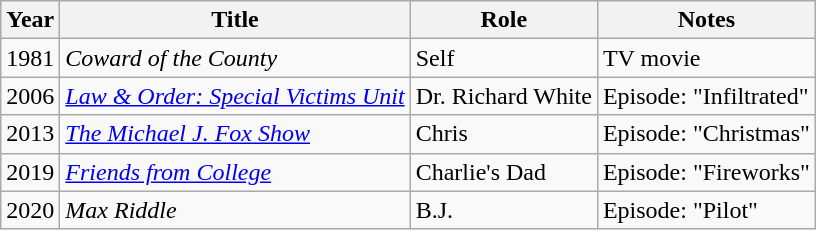<table class="wikitable sortable">
<tr>
<th>Year</th>
<th>Title</th>
<th>Role</th>
<th>Notes</th>
</tr>
<tr>
<td>1981</td>
<td><em>Coward of the County</em></td>
<td>Self</td>
<td>TV movie</td>
</tr>
<tr>
<td>2006</td>
<td><em><a href='#'>Law & Order: Special Victims Unit</a></em></td>
<td>Dr. Richard White</td>
<td>Episode: "Infiltrated"</td>
</tr>
<tr>
<td>2013</td>
<td><em><a href='#'>The Michael J. Fox Show</a></em></td>
<td>Chris</td>
<td>Episode: "Christmas"</td>
</tr>
<tr>
<td>2019</td>
<td><em><a href='#'>Friends from College</a></em></td>
<td>Charlie's Dad</td>
<td>Episode: "Fireworks"</td>
</tr>
<tr>
<td>2020</td>
<td><em>Max Riddle</em></td>
<td>B.J.</td>
<td>Episode: "Pilot"</td>
</tr>
</table>
